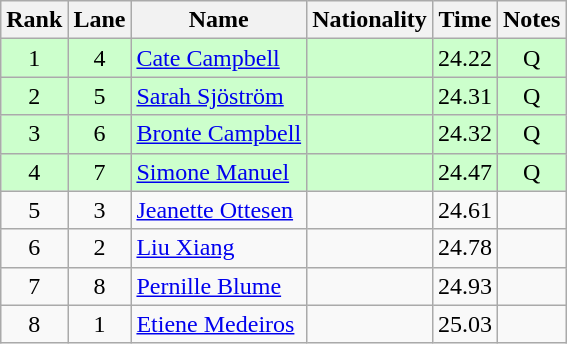<table class="wikitable sortable" style="text-align:center">
<tr>
<th>Rank</th>
<th>Lane</th>
<th>Name</th>
<th>Nationality</th>
<th>Time</th>
<th>Notes</th>
</tr>
<tr bgcolor=ccffcc>
<td>1</td>
<td>4</td>
<td align=left><a href='#'>Cate Campbell</a></td>
<td align=left></td>
<td>24.22</td>
<td>Q</td>
</tr>
<tr bgcolor=ccffcc>
<td>2</td>
<td>5</td>
<td align=left><a href='#'>Sarah Sjöström</a></td>
<td align=left></td>
<td>24.31</td>
<td>Q</td>
</tr>
<tr bgcolor=ccffcc>
<td>3</td>
<td>6</td>
<td align=left><a href='#'>Bronte Campbell</a></td>
<td align=left></td>
<td>24.32</td>
<td>Q</td>
</tr>
<tr bgcolor=ccffcc>
<td>4</td>
<td>7</td>
<td align=left><a href='#'>Simone Manuel</a></td>
<td align=left></td>
<td>24.47</td>
<td>Q</td>
</tr>
<tr>
<td>5</td>
<td>3</td>
<td align=left><a href='#'>Jeanette Ottesen</a></td>
<td align=left></td>
<td>24.61</td>
<td></td>
</tr>
<tr>
<td>6</td>
<td>2</td>
<td align=left><a href='#'>Liu Xiang</a></td>
<td align=left></td>
<td>24.78</td>
<td></td>
</tr>
<tr>
<td>7</td>
<td>8</td>
<td align=left><a href='#'>Pernille Blume</a></td>
<td align=left></td>
<td>24.93</td>
<td></td>
</tr>
<tr>
<td>8</td>
<td>1</td>
<td align=left><a href='#'>Etiene Medeiros</a></td>
<td align=left></td>
<td>25.03</td>
<td></td>
</tr>
</table>
